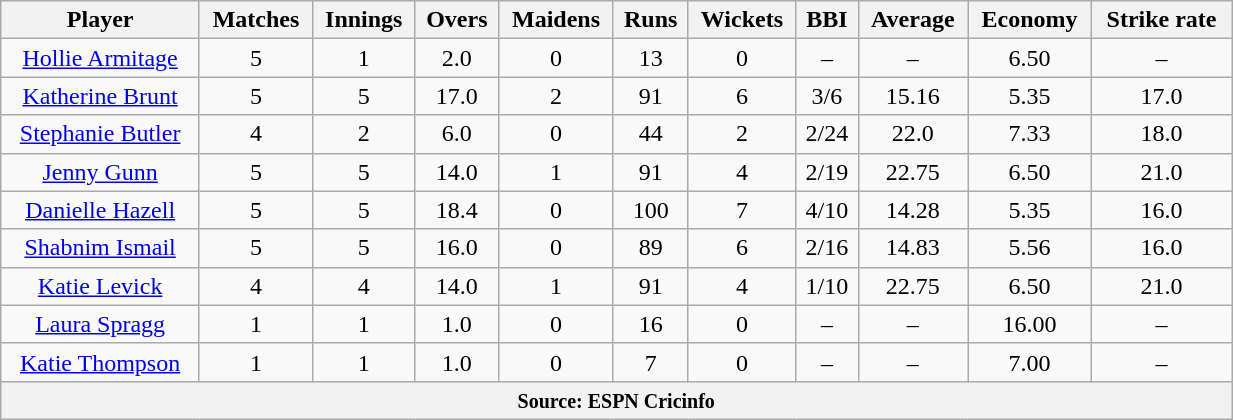<table class="wikitable" style="text-align:center; width:65%;">
<tr>
<th>Player</th>
<th>Matches</th>
<th>Innings</th>
<th>Overs</th>
<th>Maidens</th>
<th>Runs</th>
<th>Wickets</th>
<th>BBI</th>
<th>Average</th>
<th>Economy</th>
<th>Strike rate</th>
</tr>
<tr>
<td><a href='#'>Hollie Armitage</a></td>
<td>5</td>
<td>1</td>
<td>2.0</td>
<td>0</td>
<td>13</td>
<td>0</td>
<td>–</td>
<td>–</td>
<td>6.50</td>
<td>–</td>
</tr>
<tr>
<td><a href='#'>Katherine Brunt</a></td>
<td>5</td>
<td>5</td>
<td>17.0</td>
<td>2</td>
<td>91</td>
<td>6</td>
<td>3/6</td>
<td>15.16</td>
<td>5.35</td>
<td>17.0</td>
</tr>
<tr>
<td><a href='#'>Stephanie Butler</a></td>
<td>4</td>
<td>2</td>
<td>6.0</td>
<td>0</td>
<td>44</td>
<td>2</td>
<td>2/24</td>
<td>22.0</td>
<td>7.33</td>
<td>18.0</td>
</tr>
<tr>
<td><a href='#'>Jenny Gunn</a></td>
<td>5</td>
<td>5</td>
<td>14.0</td>
<td>1</td>
<td>91</td>
<td>4</td>
<td>2/19</td>
<td>22.75</td>
<td>6.50</td>
<td>21.0</td>
</tr>
<tr>
<td><a href='#'>Danielle Hazell</a></td>
<td>5</td>
<td>5</td>
<td>18.4</td>
<td>0</td>
<td>100</td>
<td>7</td>
<td>4/10</td>
<td>14.28</td>
<td>5.35</td>
<td>16.0</td>
</tr>
<tr>
<td><a href='#'>Shabnim Ismail</a></td>
<td>5</td>
<td>5</td>
<td>16.0</td>
<td>0</td>
<td>89</td>
<td>6</td>
<td>2/16</td>
<td>14.83</td>
<td>5.56</td>
<td>16.0</td>
</tr>
<tr>
<td><a href='#'>Katie Levick</a></td>
<td>4</td>
<td>4</td>
<td>14.0</td>
<td>1</td>
<td>91</td>
<td>4</td>
<td>1/10</td>
<td>22.75</td>
<td>6.50</td>
<td>21.0</td>
</tr>
<tr>
<td><a href='#'>Laura Spragg</a></td>
<td>1</td>
<td>1</td>
<td>1.0</td>
<td>0</td>
<td>16</td>
<td>0</td>
<td>–</td>
<td>–</td>
<td>16.00</td>
<td>–</td>
</tr>
<tr>
<td><a href='#'>Katie Thompson</a></td>
<td>1</td>
<td>1</td>
<td>1.0</td>
<td>0</td>
<td>7</td>
<td>0</td>
<td>–</td>
<td>–</td>
<td>7.00</td>
<td>–</td>
</tr>
<tr>
<th colspan="13"><small>Source: ESPN Cricinfo </small></th>
</tr>
</table>
